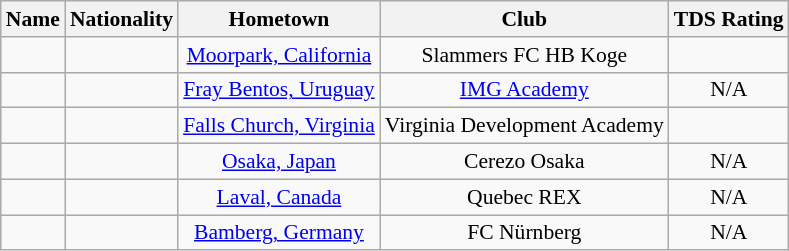<table class="wikitable" style="font-size:90%; text-align: center;" border="1">
<tr>
<th>Name</th>
<th>Nationality</th>
<th>Hometown</th>
<th>Club</th>
<th>TDS Rating</th>
</tr>
<tr>
<td></td>
<td></td>
<td><a href='#'>Moorpark, California</a></td>
<td>Slammers FC HB Koge</td>
<td></td>
</tr>
<tr>
<td></td>
<td></td>
<td><a href='#'>Fray Bentos, Uruguay</a></td>
<td><a href='#'>IMG Academy</a></td>
<td>N/A</td>
</tr>
<tr>
<td></td>
<td></td>
<td><a href='#'>Falls Church, Virginia</a></td>
<td>Virginia Development Academy</td>
<td></td>
</tr>
<tr>
<td></td>
<td></td>
<td><a href='#'>Osaka, Japan</a></td>
<td>Cerezo Osaka</td>
<td>N/A</td>
</tr>
<tr>
<td></td>
<td></td>
<td><a href='#'>Laval, Canada</a></td>
<td>Quebec REX</td>
<td>N/A</td>
</tr>
<tr>
<td></td>
<td></td>
<td><a href='#'>Bamberg, Germany</a></td>
<td>FC Nürnberg</td>
<td>N/A</td>
</tr>
</table>
